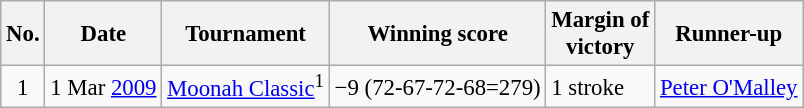<table class="wikitable" style="font-size:95%;">
<tr>
<th>No.</th>
<th>Date</th>
<th>Tournament</th>
<th>Winning score</th>
<th>Margin of<br>victory</th>
<th>Runner-up</th>
</tr>
<tr>
<td align=center>1</td>
<td>1 Mar <a href='#'>2009</a></td>
<td><a href='#'>Moonah Classic</a><sup>1</sup></td>
<td>−9 (72-67-72-68=279)</td>
<td>1 stroke</td>
<td> <a href='#'>Peter O'Malley</a></td>
</tr>
</table>
